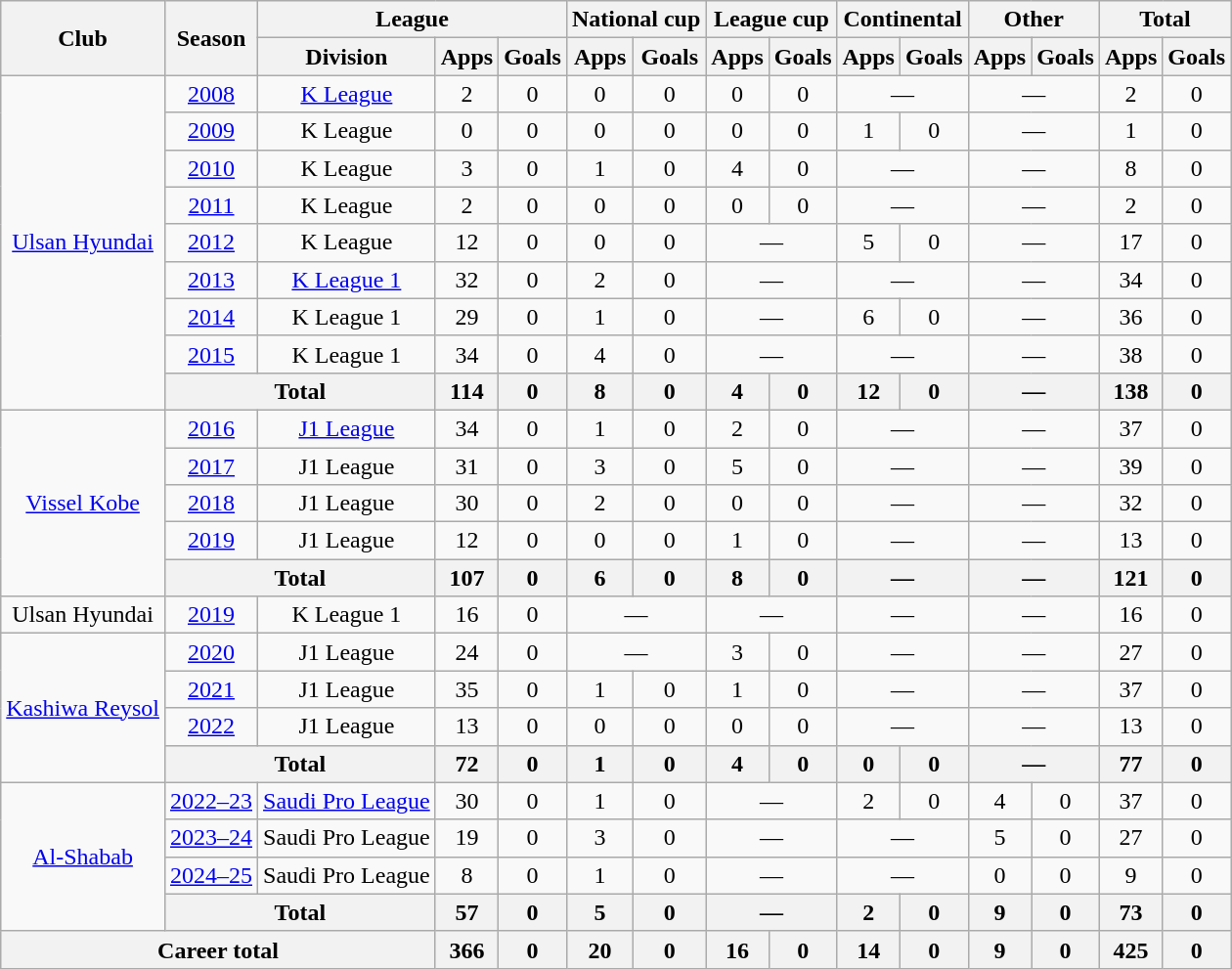<table class="wikitable" style="text-align:center">
<tr>
<th rowspan="2">Club</th>
<th rowspan="2">Season</th>
<th colspan="3">League</th>
<th colspan="2">National cup</th>
<th colspan="2">League cup</th>
<th colspan="2">Continental</th>
<th colspan="2">Other</th>
<th colspan="2">Total</th>
</tr>
<tr>
<th>Division</th>
<th>Apps</th>
<th>Goals</th>
<th>Apps</th>
<th>Goals</th>
<th>Apps</th>
<th>Goals</th>
<th>Apps</th>
<th>Goals</th>
<th>Apps</th>
<th>Goals</th>
<th>Apps</th>
<th>Goals</th>
</tr>
<tr>
<td rowspan="9"><a href='#'>Ulsan Hyundai</a></td>
<td><a href='#'>2008</a></td>
<td><a href='#'>K League</a></td>
<td>2</td>
<td>0</td>
<td>0</td>
<td>0</td>
<td>0</td>
<td>0</td>
<td colspan="2">—</td>
<td colspan="2">—</td>
<td>2</td>
<td>0</td>
</tr>
<tr>
<td><a href='#'>2009</a></td>
<td>K League</td>
<td>0</td>
<td>0</td>
<td>0</td>
<td>0</td>
<td>0</td>
<td>0</td>
<td>1</td>
<td>0</td>
<td colspan="2">—</td>
<td>1</td>
<td>0</td>
</tr>
<tr>
<td><a href='#'>2010</a></td>
<td>K League</td>
<td>3</td>
<td>0</td>
<td>1</td>
<td>0</td>
<td>4</td>
<td>0</td>
<td colspan="2">—</td>
<td colspan="2">—</td>
<td>8</td>
<td>0</td>
</tr>
<tr>
<td><a href='#'>2011</a></td>
<td>K League</td>
<td>2</td>
<td>0</td>
<td>0</td>
<td>0</td>
<td>0</td>
<td>0</td>
<td colspan="2">—</td>
<td colspan="2">—</td>
<td>2</td>
<td>0</td>
</tr>
<tr>
<td><a href='#'>2012</a></td>
<td>K League</td>
<td>12</td>
<td>0</td>
<td>0</td>
<td>0</td>
<td colspan="2">—</td>
<td>5</td>
<td>0</td>
<td colspan="2">—</td>
<td>17</td>
<td>0</td>
</tr>
<tr>
<td><a href='#'>2013</a></td>
<td><a href='#'>K League 1</a></td>
<td>32</td>
<td>0</td>
<td>2</td>
<td>0</td>
<td colspan="2">—</td>
<td colspan="2">—</td>
<td colspan="2">—</td>
<td>34</td>
<td>0</td>
</tr>
<tr>
<td><a href='#'>2014</a></td>
<td>K League 1</td>
<td>29</td>
<td>0</td>
<td>1</td>
<td>0</td>
<td colspan="2">—</td>
<td>6</td>
<td>0</td>
<td colspan="2">—</td>
<td>36</td>
<td>0</td>
</tr>
<tr>
<td><a href='#'>2015</a></td>
<td>K League 1</td>
<td>34</td>
<td>0</td>
<td>4</td>
<td>0</td>
<td colspan="2">—</td>
<td colspan="2">—</td>
<td colspan="2">—</td>
<td>38</td>
<td>0</td>
</tr>
<tr>
<th colspan="2">Total</th>
<th>114</th>
<th>0</th>
<th>8</th>
<th>0</th>
<th>4</th>
<th>0</th>
<th>12</th>
<th>0</th>
<th colspan="2">—</th>
<th>138</th>
<th>0</th>
</tr>
<tr>
<td rowspan="5"><a href='#'>Vissel Kobe</a></td>
<td><a href='#'>2016</a></td>
<td><a href='#'>J1 League</a></td>
<td>34</td>
<td>0</td>
<td>1</td>
<td>0</td>
<td>2</td>
<td>0</td>
<td colspan="2">—</td>
<td colspan="2">—</td>
<td>37</td>
<td>0</td>
</tr>
<tr>
<td><a href='#'>2017</a></td>
<td>J1 League</td>
<td>31</td>
<td>0</td>
<td>3</td>
<td>0</td>
<td>5</td>
<td>0</td>
<td colspan="2">—</td>
<td colspan="2">—</td>
<td>39</td>
<td>0</td>
</tr>
<tr>
<td><a href='#'>2018</a></td>
<td>J1 League</td>
<td>30</td>
<td>0</td>
<td>2</td>
<td>0</td>
<td>0</td>
<td>0</td>
<td colspan="2">—</td>
<td colspan="2">—</td>
<td>32</td>
<td>0</td>
</tr>
<tr>
<td><a href='#'>2019</a></td>
<td>J1 League</td>
<td>12</td>
<td>0</td>
<td>0</td>
<td>0</td>
<td>1</td>
<td>0</td>
<td colspan="2">—</td>
<td colspan="2">—</td>
<td>13</td>
<td>0</td>
</tr>
<tr>
<th colspan="2">Total</th>
<th>107</th>
<th>0</th>
<th>6</th>
<th>0</th>
<th>8</th>
<th>0</th>
<th colspan="2">—</th>
<th colspan="2">—</th>
<th>121</th>
<th>0</th>
</tr>
<tr>
<td>Ulsan Hyundai</td>
<td><a href='#'>2019</a></td>
<td>K League 1</td>
<td>16</td>
<td>0</td>
<td colspan="2">—</td>
<td colspan="2">—</td>
<td colspan="2">—</td>
<td colspan="2">—</td>
<td>16</td>
<td>0</td>
</tr>
<tr>
<td rowspan="4"><a href='#'>Kashiwa Reysol</a></td>
<td><a href='#'>2020</a></td>
<td>J1 League</td>
<td>24</td>
<td>0</td>
<td colspan="2">—</td>
<td>3</td>
<td>0</td>
<td colspan="2">—</td>
<td colspan="2">—</td>
<td>27</td>
<td>0</td>
</tr>
<tr>
<td><a href='#'>2021</a></td>
<td>J1 League</td>
<td>35</td>
<td>0</td>
<td>1</td>
<td>0</td>
<td>1</td>
<td>0</td>
<td colspan="2">—</td>
<td colspan="2">—</td>
<td>37</td>
<td>0</td>
</tr>
<tr>
<td><a href='#'>2022</a></td>
<td>J1 League</td>
<td>13</td>
<td>0</td>
<td>0</td>
<td>0</td>
<td>0</td>
<td>0</td>
<td colspan="2">—</td>
<td colspan="2">—</td>
<td>13</td>
<td>0</td>
</tr>
<tr>
<th colspan="2">Total</th>
<th>72</th>
<th>0</th>
<th>1</th>
<th>0</th>
<th>4</th>
<th>0</th>
<th>0</th>
<th>0</th>
<th colspan="2">—</th>
<th>77</th>
<th>0</th>
</tr>
<tr>
<td rowspan="4"><a href='#'>Al-Shabab</a></td>
<td><a href='#'>2022–23</a></td>
<td><a href='#'>Saudi Pro League</a></td>
<td>30</td>
<td>0</td>
<td>1</td>
<td>0</td>
<td colspan="2">—</td>
<td>2</td>
<td>0</td>
<td>4</td>
<td>0</td>
<td>37</td>
<td>0</td>
</tr>
<tr>
<td><a href='#'>2023–24</a></td>
<td>Saudi Pro League</td>
<td>19</td>
<td>0</td>
<td>3</td>
<td>0</td>
<td colspan="2">—</td>
<td colspan="2">—</td>
<td>5</td>
<td>0</td>
<td>27</td>
<td>0</td>
</tr>
<tr>
<td><a href='#'>2024–25</a></td>
<td>Saudi Pro League</td>
<td>8</td>
<td>0</td>
<td>1</td>
<td>0</td>
<td colspan="2">—</td>
<td colspan="2">—</td>
<td>0</td>
<td>0</td>
<td>9</td>
<td>0</td>
</tr>
<tr>
<th colspan="2">Total</th>
<th>57</th>
<th>0</th>
<th>5</th>
<th>0</th>
<th colspan="2">—</th>
<th>2</th>
<th>0</th>
<th>9</th>
<th>0</th>
<th>73</th>
<th>0</th>
</tr>
<tr>
<th colspan="3">Career total</th>
<th>366</th>
<th>0</th>
<th>20</th>
<th>0</th>
<th>16</th>
<th>0</th>
<th>14</th>
<th>0</th>
<th>9</th>
<th>0</th>
<th>425</th>
<th>0</th>
</tr>
</table>
